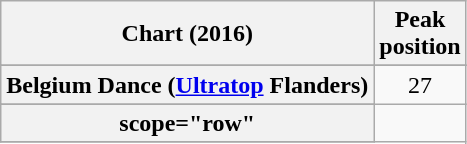<table class="wikitable plainrowheaders sortable" style="text-align:center;">
<tr>
<th scope="col">Chart (2016)</th>
<th scope="col">Peak<br>position</th>
</tr>
<tr>
</tr>
<tr>
<th scope="row">Belgium Dance (<a href='#'>Ultratop</a> Flanders)</th>
<td>27</td>
</tr>
<tr>
</tr>
<tr>
</tr>
<tr>
</tr>
<tr>
</tr>
<tr>
</tr>
<tr>
</tr>
<tr>
<th>scope="row"</th>
</tr>
<tr>
</tr>
</table>
